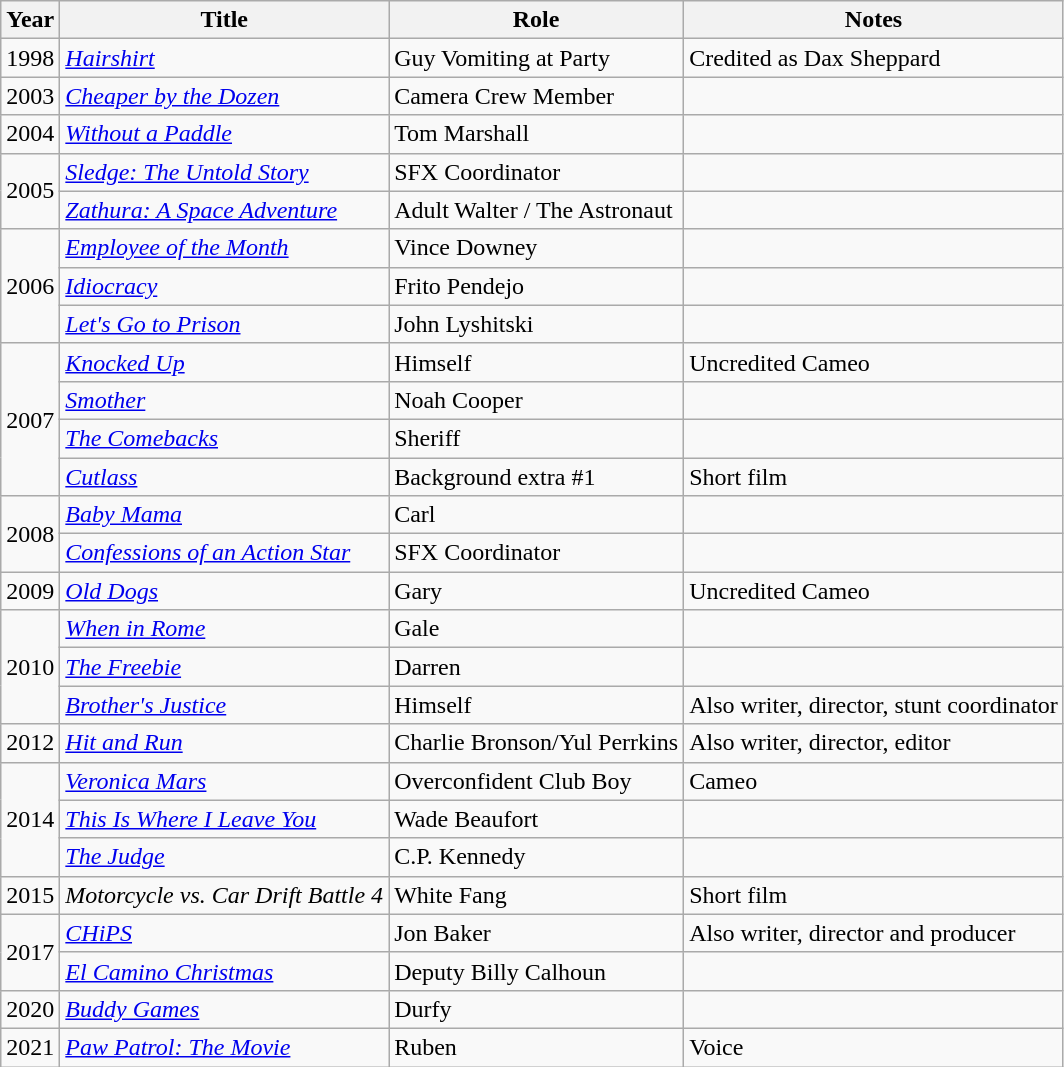<table class = "wikitable sortable">
<tr>
<th>Year</th>
<th>Title</th>
<th>Role</th>
<th class = "unsortable">Notes</th>
</tr>
<tr>
<td>1998</td>
<td><em><a href='#'>Hairshirt</a></em></td>
<td>Guy Vomiting at Party</td>
<td>Credited as Dax Sheppard</td>
</tr>
<tr>
<td>2003</td>
<td><em><a href='#'>Cheaper by the Dozen</a></em></td>
<td>Camera Crew Member</td>
<td></td>
</tr>
<tr>
<td>2004</td>
<td><em><a href='#'>Without a Paddle</a></em></td>
<td>Tom Marshall</td>
<td></td>
</tr>
<tr>
<td rowspan=2>2005</td>
<td><em><a href='#'>Sledge: The Untold Story</a></em></td>
<td>SFX Coordinator</td>
<td></td>
</tr>
<tr>
<td><em><a href='#'>Zathura: A Space Adventure</a></em></td>
<td>Adult Walter / The Astronaut</td>
<td></td>
</tr>
<tr>
<td rowspan=3>2006</td>
<td><em><a href='#'>Employee of the Month</a></em></td>
<td>Vince Downey</td>
<td></td>
</tr>
<tr>
<td><em><a href='#'>Idiocracy</a></em></td>
<td>Frito Pendejo</td>
<td></td>
</tr>
<tr>
<td><em><a href='#'>Let's Go to Prison</a></em></td>
<td>John Lyshitski</td>
<td></td>
</tr>
<tr>
<td rowspan="4">2007</td>
<td><em><a href='#'>Knocked Up</a></em></td>
<td>Himself</td>
<td>Uncredited Cameo</td>
</tr>
<tr>
<td><em><a href='#'>Smother</a></em></td>
<td>Noah Cooper</td>
<td></td>
</tr>
<tr>
<td><em><a href='#'>The Comebacks</a></em></td>
<td>Sheriff</td>
<td></td>
</tr>
<tr>
<td><em><a href='#'>Cutlass</a></em></td>
<td>Background extra #1</td>
<td>Short film</td>
</tr>
<tr>
<td rowspan=2>2008</td>
<td><em><a href='#'>Baby Mama</a></em></td>
<td>Carl</td>
<td></td>
</tr>
<tr>
<td><em><a href='#'>Confessions of an Action Star</a></em></td>
<td>SFX Coordinator</td>
<td></td>
</tr>
<tr>
<td>2009</td>
<td><em><a href='#'>Old Dogs</a></em></td>
<td>Gary</td>
<td>Uncredited Cameo</td>
</tr>
<tr>
<td rowspan=3>2010</td>
<td><em><a href='#'>When in Rome</a></em></td>
<td>Gale</td>
<td></td>
</tr>
<tr>
<td><em><a href='#'>The Freebie</a></em></td>
<td>Darren</td>
<td></td>
</tr>
<tr>
<td><em><a href='#'>Brother's Justice</a></em></td>
<td>Himself</td>
<td>Also writer, director, stunt coordinator</td>
</tr>
<tr>
<td>2012</td>
<td><em><a href='#'>Hit and Run</a></em></td>
<td>Charlie Bronson/Yul Perrkins</td>
<td>Also writer, director, editor</td>
</tr>
<tr>
<td rowspan=3>2014</td>
<td><em><a href='#'>Veronica Mars</a></em></td>
<td>Overconfident Club Boy</td>
<td>Cameo</td>
</tr>
<tr>
<td><em><a href='#'>This Is Where I Leave You</a></em></td>
<td>Wade Beaufort</td>
<td></td>
</tr>
<tr>
<td><em><a href='#'>The Judge</a></em></td>
<td>C.P. Kennedy</td>
<td></td>
</tr>
<tr>
<td>2015</td>
<td><em>Motorcycle vs. Car Drift Battle 4</em></td>
<td>White Fang</td>
<td>Short film</td>
</tr>
<tr>
<td rowspan=2>2017</td>
<td><em><a href='#'>CHiPS</a></em></td>
<td>Jon Baker</td>
<td>Also writer, director and producer</td>
</tr>
<tr>
<td><em><a href='#'>El Camino Christmas</a></em></td>
<td>Deputy Billy Calhoun</td>
<td></td>
</tr>
<tr>
<td>2020</td>
<td><em><a href='#'>Buddy Games</a></em></td>
<td>Durfy</td>
<td></td>
</tr>
<tr>
<td>2021</td>
<td><em><a href='#'>Paw Patrol: The Movie</a></em></td>
<td>Ruben</td>
<td>Voice</td>
</tr>
</table>
